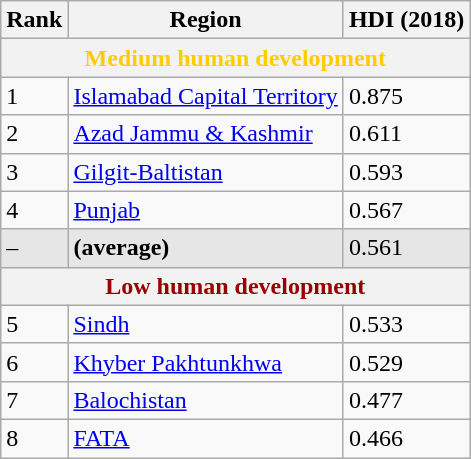<table class="wikitable sortable">
<tr>
<th>Rank</th>
<th>Region</th>
<th>HDI (2018)</th>
</tr>
<tr>
<th colspan="3" style="color:#fc0;">Medium human development</th>
</tr>
<tr>
<td>1</td>
<td><a href='#'>Islamabad Capital Territory</a></td>
<td>0.875 </td>
</tr>
<tr>
<td>2</td>
<td><a href='#'>Azad Jammu & Kashmir</a></td>
<td>0.611 </td>
</tr>
<tr>
<td>3</td>
<td><a href='#'>Gilgit-Baltistan</a></td>
<td>0.593 </td>
</tr>
<tr>
<td>4</td>
<td><a href='#'>Punjab</a></td>
<td>0.567 </td>
</tr>
<tr style="background:#e6e6e6">
<td>–</td>
<td> <strong>(average)</strong></td>
<td>0.561 </td>
</tr>
<tr>
<th colspan="3" style="color:#900;">Low human development</th>
</tr>
<tr>
<td>5</td>
<td><a href='#'>Sindh</a></td>
<td>0.533 </td>
</tr>
<tr>
<td>6</td>
<td><a href='#'>Khyber Pakhtunkhwa</a></td>
<td>0.529 </td>
</tr>
<tr>
<td>7</td>
<td><a href='#'>Balochistan</a></td>
<td>0.477 </td>
</tr>
<tr>
<td>8</td>
<td><a href='#'>FATA</a></td>
<td>0.466 </td>
</tr>
</table>
